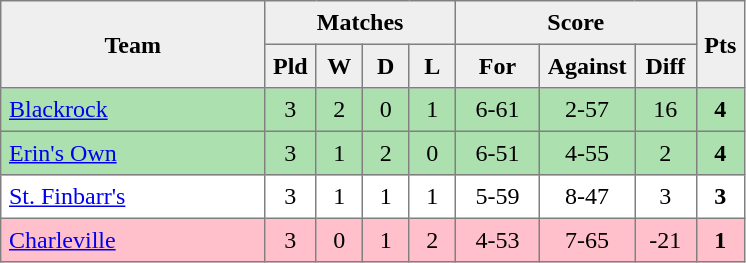<table style=border-collapse:collapse border=1 cellspacing=0 cellpadding=5>
<tr align=center bgcolor=#efefef>
<th rowspan=2 width=165>Team</th>
<th colspan=4>Matches</th>
<th colspan=3>Score</th>
<th rowspan=2width=20>Pts</th>
</tr>
<tr align=center bgcolor=#efefef>
<th width=20>Pld</th>
<th width=20>W</th>
<th width=20>D</th>
<th width=20>L</th>
<th width=45>For</th>
<th width=45>Against</th>
<th width=30>Diff</th>
</tr>
<tr align=center style="background:#ACE1AF;">
<td style="text-align:left;"><a href='#'>Blackrock</a></td>
<td>3</td>
<td>2</td>
<td>0</td>
<td>1</td>
<td>6-61</td>
<td>2-57</td>
<td>16</td>
<td><strong>4</strong></td>
</tr>
<tr align=center style="background:#ACE1AF;">
<td style="text-align:left;"><a href='#'>Erin's Own</a></td>
<td>3</td>
<td>1</td>
<td>2</td>
<td>0</td>
<td>6-51</td>
<td>4-55</td>
<td>2</td>
<td><strong>4</strong></td>
</tr>
<tr align=center>
<td style="text-align:left;"><a href='#'>St. Finbarr's</a></td>
<td>3</td>
<td>1</td>
<td>1</td>
<td>1</td>
<td>5-59</td>
<td>8-47</td>
<td>3</td>
<td><strong>3</strong></td>
</tr>
<tr align=center style="background:#FFC0CB;">
<td style="text-align:left;"><a href='#'>Charleville</a></td>
<td>3</td>
<td>0</td>
<td>1</td>
<td>2</td>
<td>4-53</td>
<td>7-65</td>
<td>-21</td>
<td><strong>1</strong></td>
</tr>
</table>
